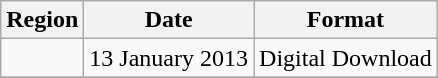<table class=wikitable>
<tr>
<th>Region</th>
<th>Date</th>
<th>Format</th>
</tr>
<tr>
<td></td>
<td>13 January 2013</td>
<td>Digital Download</td>
</tr>
<tr>
</tr>
</table>
